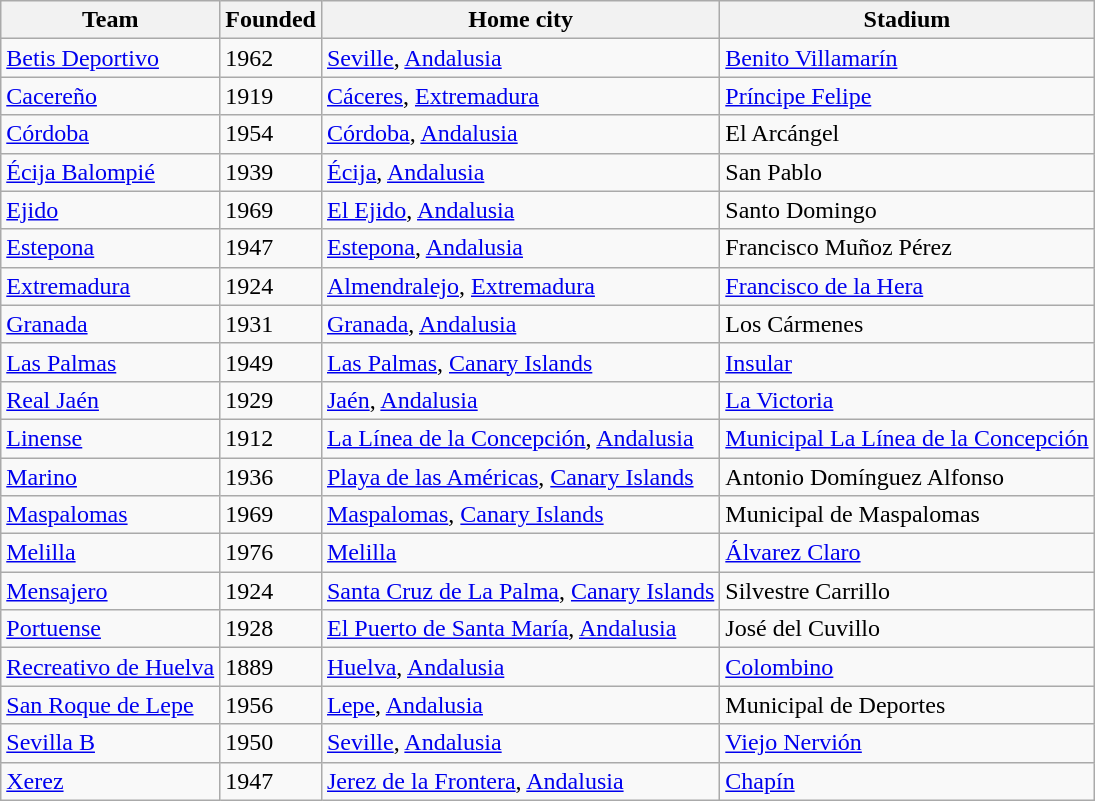<table class="wikitable sortable">
<tr>
<th>Team</th>
<th>Founded</th>
<th>Home city</th>
<th>Stadium</th>
</tr>
<tr>
<td><a href='#'>Betis Deportivo</a></td>
<td>1962</td>
<td><a href='#'>Seville</a>, <a href='#'>Andalusia</a></td>
<td><a href='#'>Benito Villamarín</a></td>
</tr>
<tr>
<td><a href='#'>Cacereño</a></td>
<td>1919</td>
<td><a href='#'>Cáceres</a>, <a href='#'>Extremadura</a></td>
<td><a href='#'>Príncipe Felipe</a></td>
</tr>
<tr>
<td><a href='#'>Córdoba</a></td>
<td>1954</td>
<td><a href='#'>Córdoba</a>, <a href='#'>Andalusia</a></td>
<td>El Arcángel</td>
</tr>
<tr>
<td><a href='#'>Écija Balompié</a></td>
<td>1939</td>
<td><a href='#'>Écija</a>, <a href='#'>Andalusia</a></td>
<td>San Pablo</td>
</tr>
<tr>
<td><a href='#'>Ejido</a></td>
<td>1969</td>
<td><a href='#'>El Ejido</a>, <a href='#'>Andalusia</a></td>
<td>Santo Domingo</td>
</tr>
<tr>
<td><a href='#'>Estepona</a></td>
<td>1947</td>
<td><a href='#'>Estepona</a>, <a href='#'>Andalusia</a></td>
<td>Francisco Muñoz Pérez</td>
</tr>
<tr>
<td><a href='#'>Extremadura</a></td>
<td>1924</td>
<td><a href='#'>Almendralejo</a>, <a href='#'>Extremadura</a></td>
<td><a href='#'>Francisco de la Hera</a></td>
</tr>
<tr>
<td><a href='#'>Granada</a></td>
<td>1931</td>
<td><a href='#'>Granada</a>, <a href='#'>Andalusia</a></td>
<td>Los Cármenes</td>
</tr>
<tr>
<td><a href='#'>Las Palmas</a></td>
<td>1949</td>
<td><a href='#'>Las Palmas</a>, <a href='#'>Canary Islands</a></td>
<td><a href='#'>Insular</a></td>
</tr>
<tr>
<td><a href='#'>Real Jaén</a></td>
<td>1929</td>
<td><a href='#'>Jaén</a>, <a href='#'>Andalusia</a></td>
<td><a href='#'>La Victoria</a></td>
</tr>
<tr>
<td><a href='#'>Linense</a></td>
<td>1912</td>
<td><a href='#'>La Línea de la Concepción</a>, <a href='#'>Andalusia</a></td>
<td><a href='#'>Municipal La Línea de la Concepción</a></td>
</tr>
<tr>
<td><a href='#'>Marino</a></td>
<td>1936</td>
<td><a href='#'>Playa de las Américas</a>, <a href='#'>Canary Islands</a></td>
<td>Antonio Domínguez Alfonso</td>
</tr>
<tr>
<td><a href='#'>Maspalomas</a></td>
<td>1969</td>
<td><a href='#'>Maspalomas</a>, <a href='#'>Canary Islands</a></td>
<td>Municipal de Maspalomas</td>
</tr>
<tr>
<td><a href='#'>Melilla</a></td>
<td>1976</td>
<td><a href='#'>Melilla</a></td>
<td><a href='#'>Álvarez Claro</a></td>
</tr>
<tr>
<td><a href='#'>Mensajero</a></td>
<td>1924</td>
<td><a href='#'>Santa Cruz de La Palma</a>, <a href='#'>Canary Islands</a></td>
<td>Silvestre Carrillo</td>
</tr>
<tr>
<td><a href='#'>Portuense</a></td>
<td>1928</td>
<td><a href='#'>El Puerto de Santa María</a>, <a href='#'>Andalusia</a></td>
<td>José del Cuvillo</td>
</tr>
<tr>
<td><a href='#'>Recreativo de Huelva</a></td>
<td>1889</td>
<td><a href='#'>Huelva</a>, <a href='#'>Andalusia</a></td>
<td><a href='#'>Colombino</a></td>
</tr>
<tr>
<td><a href='#'>San Roque de Lepe</a></td>
<td>1956</td>
<td><a href='#'>Lepe</a>, <a href='#'>Andalusia</a></td>
<td>Municipal de Deportes</td>
</tr>
<tr>
<td><a href='#'>Sevilla B</a></td>
<td>1950</td>
<td><a href='#'>Seville</a>, <a href='#'>Andalusia</a></td>
<td><a href='#'>Viejo Nervión</a></td>
</tr>
<tr>
<td><a href='#'>Xerez</a></td>
<td>1947</td>
<td><a href='#'>Jerez de la Frontera</a>, <a href='#'>Andalusia</a></td>
<td><a href='#'>Chapín</a></td>
</tr>
</table>
